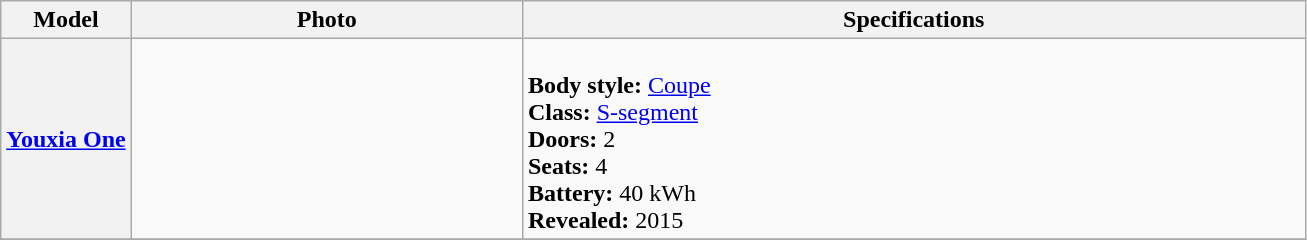<table class="wikitable">
<tr>
<th width=10%>Model</th>
<th width=30%>Photo</th>
<th width=100%>Specifications</th>
</tr>
<tr>
<th><a href='#'>Youxia One</a></th>
<td></td>
<td><br><strong>Body style:</strong> <a href='#'>Coupe</a><br><strong>Class:</strong> <a href='#'>S-segment</a><br><strong>Doors:</strong> 2<br><strong>Seats:</strong> 4<br><strong>Battery:</strong> 40 kWh<br><strong>Revealed:</strong> 2015</td>
</tr>
<tr>
</tr>
</table>
